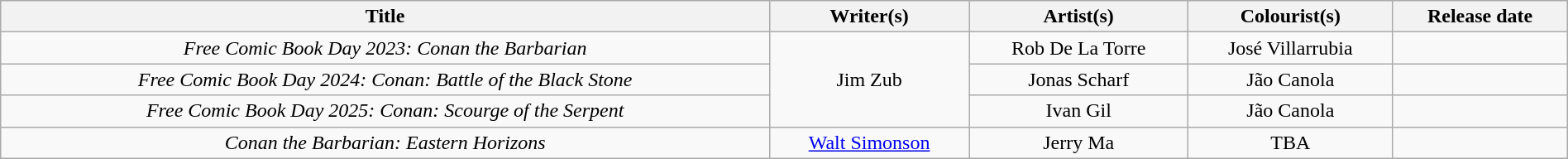<table class="wikitable" width="100%" style="text-align: center;">
<tr>
<th scope="col">Title</th>
<th scope="col">Writer(s)</th>
<th scope="col">Artist(s)</th>
<th scope="col">Colourist(s)</th>
<th scope="col">Release date</th>
</tr>
<tr>
<td><em>Free Comic Book Day 2023: Conan the Barbarian</em></td>
<td rowspan=3>Jim Zub</td>
<td>Rob De La Torre</td>
<td>José Villarrubia</td>
<td></td>
</tr>
<tr>
<td><em>Free Comic Book Day 2024: Conan: Battle of the Black Stone</em></td>
<td>Jonas Scharf</td>
<td>Jão Canola</td>
<td></td>
</tr>
<tr>
<td><em>Free Comic Book Day 2025: Conan: Scourge of the Serpent</em></td>
<td>Ivan Gil</td>
<td>Jão Canola</td>
<td></td>
</tr>
<tr>
<td><em>Conan the Barbarian: Eastern Horizons</em></td>
<td><a href='#'>Walt Simonson</a></td>
<td>Jerry Ma</td>
<td>TBA</td>
<td></td>
</tr>
</table>
